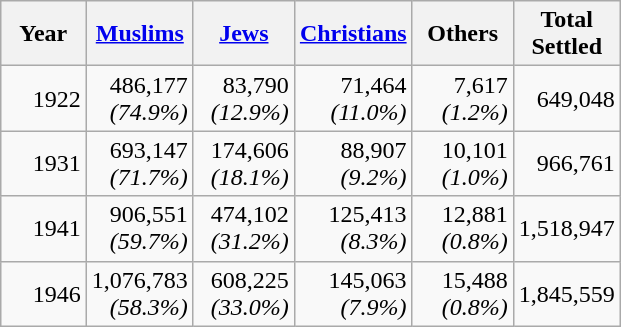<table class="wikitable" style="float:right; margin-left:16px;">
<tr>
<th style="width:50px;">Year</th>
<th style="width:60px;"><a href='#'>Muslims</a></th>
<th style="width:60px;"><a href='#'>Jews</a></th>
<th style="width:60px;"><a href='#'>Christians</a></th>
<th style="width:60px;">Others</th>
<th style="width:50px;">Total Settled</th>
</tr>
<tr style="text-align:right;">
<td>1922</td>
<td>486,177 <em>(74.9%)</em></td>
<td>83,790 <em>(12.9%)</em></td>
<td>71,464 <em>(11.0%)</em></td>
<td>7,617 <em>(1.2%)</em></td>
<td>649,048</td>
</tr>
<tr style="text-align:right;">
<td>1931</td>
<td>693,147 <em>(71.7%)</em></td>
<td>174,606 <em>(18.1%)</em></td>
<td>88,907 <em>(9.2%)</em></td>
<td>10,101 <em>(1.0%)</em></td>
<td>966,761</td>
</tr>
<tr style="text-align:right;">
<td>1941</td>
<td>906,551 <em>(59.7%)</em></td>
<td>474,102 <em>(31.2%)</em></td>
<td>125,413 <em>(8.3%)</em></td>
<td>12,881 <em>(0.8%)</em></td>
<td>1,518,947</td>
</tr>
<tr style="text-align:right;">
<td>1946</td>
<td>1,076,783 <em>(58.3%)</em></td>
<td>608,225 <em>(33.0%)</em></td>
<td>145,063 <em>(7.9%)</em></td>
<td>15,488 <em>(0.8%)</em></td>
<td>1,845,559</td>
</tr>
</table>
